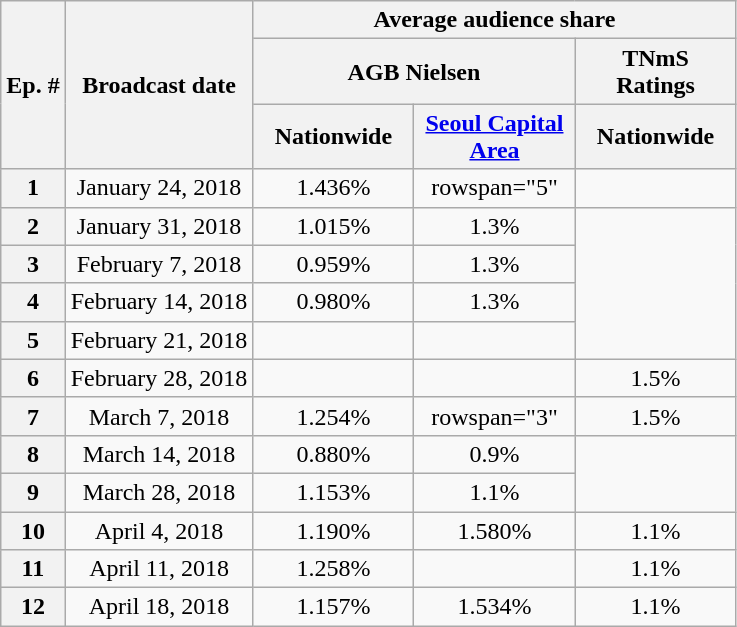<table class="wikitable" style="text-align:center">
<tr>
<th rowspan="3">Ep. #</th>
<th rowspan="3">Broadcast date</th>
<th colspan="3">Average audience share</th>
</tr>
<tr>
<th colspan="2">AGB Nielsen</th>
<th colspan="1">TNmS Ratings</th>
</tr>
<tr>
<th width=100>Nationwide</th>
<th width=100><a href='#'>Seoul Capital Area</a></th>
<th width=100>Nationwide</th>
</tr>
<tr>
<th>1</th>
<td>January 24, 2018</td>
<td>1.436%</td>
<td>rowspan="5" </td>
<td></td>
</tr>
<tr>
<th>2</th>
<td>January 31, 2018</td>
<td>1.015%</td>
<td>1.3%</td>
</tr>
<tr>
<th>3</th>
<td>February 7, 2018</td>
<td>0.959%</td>
<td>1.3%</td>
</tr>
<tr>
<th>4</th>
<td>February 14, 2018</td>
<td>0.980%</td>
<td>1.3%</td>
</tr>
<tr>
<th>5</th>
<td>February 21, 2018</td>
<td></td>
<td></td>
</tr>
<tr>
<th>6</th>
<td>February 28, 2018</td>
<td></td>
<td></td>
<td>1.5%</td>
</tr>
<tr>
<th>7</th>
<td>March 7, 2018</td>
<td>1.254%</td>
<td>rowspan="3" </td>
<td>1.5%</td>
</tr>
<tr>
<th>8</th>
<td>March 14, 2018</td>
<td>0.880%</td>
<td>0.9%</td>
</tr>
<tr>
<th>9</th>
<td>March 28, 2018</td>
<td>1.153%</td>
<td>1.1%</td>
</tr>
<tr>
<th>10</th>
<td>April 4, 2018</td>
<td>1.190%</td>
<td>1.580%</td>
<td>1.1%</td>
</tr>
<tr>
<th>11</th>
<td>April 11, 2018</td>
<td>1.258%</td>
<td></td>
<td>1.1%</td>
</tr>
<tr>
<th>12</th>
<td>April 18, 2018</td>
<td>1.157%</td>
<td>1.534%</td>
<td>1.1%</td>
</tr>
</table>
